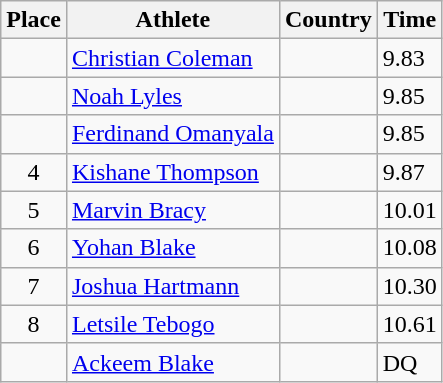<table class="wikitable">
<tr>
<th>Place</th>
<th>Athlete</th>
<th>Country</th>
<th>Time</th>
</tr>
<tr>
<td align=center></td>
<td><a href='#'>Christian Coleman</a></td>
<td></td>
<td>9.83</td>
</tr>
<tr>
<td align=center></td>
<td><a href='#'>Noah Lyles</a></td>
<td></td>
<td>9.85</td>
</tr>
<tr>
<td align=center></td>
<td><a href='#'>Ferdinand Omanyala</a></td>
<td></td>
<td>9.85</td>
</tr>
<tr>
<td align=center>4</td>
<td><a href='#'>Kishane Thompson</a></td>
<td></td>
<td>9.87</td>
</tr>
<tr>
<td align=center>5</td>
<td><a href='#'>Marvin Bracy</a></td>
<td></td>
<td>10.01</td>
</tr>
<tr>
<td align=center>6</td>
<td><a href='#'>Yohan Blake</a></td>
<td></td>
<td>10.08</td>
</tr>
<tr>
<td align=center>7</td>
<td><a href='#'>Joshua Hartmann</a></td>
<td></td>
<td>10.30</td>
</tr>
<tr>
<td align=center>8</td>
<td><a href='#'>Letsile Tebogo</a></td>
<td></td>
<td>10.61</td>
</tr>
<tr>
<td align=center></td>
<td><a href='#'>Ackeem Blake</a></td>
<td></td>
<td>DQ</td>
</tr>
</table>
